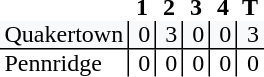<table style="border-collapse: collapse;">
<tr>
<th style="text-align: left;"></th>
<th style="text-align: center; padding: 0px 3px 0px 3px; width:12px;">1</th>
<th style="text-align: center; padding: 0px 3px 0px 3px; width:12px;">2</th>
<th style="text-align: center; padding: 0px 3px 0px 3px; width:12px;">3</th>
<th style="text-align: center; padding: 0px 3px 0px 3px; width:12px;">4</th>
<th style="text-align: center; padding: 0px 3px 0px 3px; width:12px;">T</th>
</tr>
<tr>
<td style="background: #f8f9fa; text-align: left; border-bottom: 1px solid black; padding: 0px 3px 0px 3px;">Quakertown</td>
<td style="background: #f8f9fa; border-left: 1px solid black; border-bottom: 1px solid black; text-align: right; padding: 0px 3px 0px 3px;">0</td>
<td style="background: #f8f9fa; border-left: 1px solid black; border-bottom: 1px solid black; text-align: right; padding: 0px 3px 0px 3px;">3</td>
<td style="background: #f8f9fa; border-left: 1px solid black; border-bottom: 1px solid black; text-align: right; padding: 0px 3px 0px 3px;">0</td>
<td style="background: #f8f9fa; border-left: 1px solid black; border-bottom: 1px solid black; text-align: right; padding: 0px 3px 0px 3px;">0</td>
<td style="background: #f8f9fa; border-left: 1px solid black; border-bottom: 1px solid black; text-align: right; padding: 0px 3px 0px 3px;">3</td>
</tr>
<tr>
<td style="text-align: left; padding: 0px 3px 0px 3px;">Pennridge</td>
<td style="border-left: 1px solid black; text-align: right; padding: 0px 3px 0px 3px;">0</td>
<td style="border-left: 1px solid black; text-align: right; padding: 0px 3px 0px 3px;">0</td>
<td style="border-left: 1px solid black; text-align: right; padding: 0px 3px 0px 3px;">0</td>
<td style="border-left: 1px solid black; text-align: right; padding: 0px 3px 0px 3px;">0</td>
<td style="border-left: 1px solid black; text-align: right; padding: 0px 3px 0px 3px;">0</td>
</tr>
</table>
